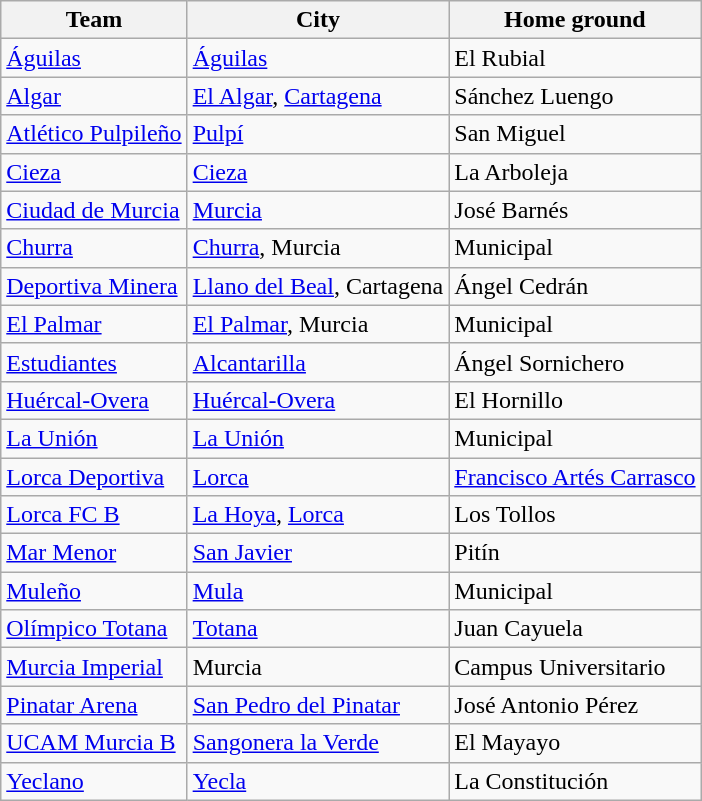<table class="wikitable sortable">
<tr>
<th>Team</th>
<th>City</th>
<th>Home ground</th>
</tr>
<tr>
<td><a href='#'>Águilas</a></td>
<td><a href='#'>Águilas</a></td>
<td>El Rubial</td>
</tr>
<tr>
<td><a href='#'>Algar</a></td>
<td><a href='#'>El Algar</a>, <a href='#'>Cartagena</a></td>
<td>Sánchez Luengo</td>
</tr>
<tr>
<td><a href='#'>Atlético Pulpileño</a></td>
<td><a href='#'>Pulpí</a></td>
<td>San Miguel</td>
</tr>
<tr>
<td><a href='#'>Cieza</a></td>
<td><a href='#'>Cieza</a></td>
<td>La Arboleja</td>
</tr>
<tr>
<td><a href='#'>Ciudad de Murcia</a></td>
<td><a href='#'>Murcia</a></td>
<td>José Barnés</td>
</tr>
<tr>
<td><a href='#'>Churra</a></td>
<td><a href='#'>Churra</a>, Murcia</td>
<td>Municipal</td>
</tr>
<tr>
<td><a href='#'>Deportiva Minera</a></td>
<td><a href='#'>Llano del Beal</a>, Cartagena</td>
<td>Ángel Cedrán</td>
</tr>
<tr>
<td><a href='#'>El Palmar</a></td>
<td><a href='#'>El Palmar</a>, Murcia</td>
<td>Municipal</td>
</tr>
<tr>
<td><a href='#'>Estudiantes</a></td>
<td><a href='#'>Alcantarilla</a></td>
<td>Ángel Sornichero</td>
</tr>
<tr>
<td><a href='#'>Huércal-Overa</a></td>
<td><a href='#'>Huércal-Overa</a></td>
<td>El Hornillo</td>
</tr>
<tr>
<td><a href='#'>La Unión</a></td>
<td><a href='#'>La Unión</a></td>
<td>Municipal</td>
</tr>
<tr>
<td><a href='#'>Lorca Deportiva</a></td>
<td><a href='#'>Lorca</a></td>
<td><a href='#'>Francisco Artés Carrasco</a></td>
</tr>
<tr>
<td><a href='#'>Lorca FC B</a></td>
<td><a href='#'>La Hoya</a>, <a href='#'>Lorca</a></td>
<td>Los Tollos</td>
</tr>
<tr>
<td><a href='#'>Mar Menor</a></td>
<td><a href='#'>San Javier</a></td>
<td>Pitín</td>
</tr>
<tr>
<td><a href='#'>Muleño</a></td>
<td><a href='#'>Mula</a></td>
<td>Municipal</td>
</tr>
<tr>
<td><a href='#'>Olímpico Totana</a></td>
<td><a href='#'>Totana</a></td>
<td>Juan Cayuela</td>
</tr>
<tr>
<td><a href='#'>Murcia Imperial</a></td>
<td>Murcia</td>
<td>Campus Universitario</td>
</tr>
<tr>
<td><a href='#'>Pinatar Arena</a></td>
<td><a href='#'>San Pedro del Pinatar</a></td>
<td>José Antonio Pérez</td>
</tr>
<tr>
<td><a href='#'>UCAM Murcia B</a></td>
<td><a href='#'>Sangonera la Verde</a></td>
<td>El Mayayo</td>
</tr>
<tr>
<td><a href='#'>Yeclano</a></td>
<td><a href='#'>Yecla</a></td>
<td>La Constitución</td>
</tr>
</table>
